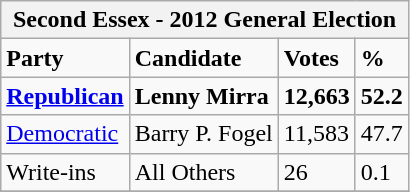<table class="wikitable">
<tr>
<th colspan="4">Second Essex - 2012 General Election</th>
</tr>
<tr>
<td><strong>Party</strong></td>
<td><strong>Candidate</strong></td>
<td><strong>Votes</strong></td>
<td><strong>%</strong></td>
</tr>
<tr>
<td><strong><a href='#'>Republican</a></strong></td>
<td><strong>Lenny Mirra</strong></td>
<td><strong>12,663</strong></td>
<td><strong>52.2</strong></td>
</tr>
<tr>
<td><a href='#'>Democratic</a></td>
<td>Barry P. Fogel</td>
<td>11,583</td>
<td>47.7</td>
</tr>
<tr>
<td>Write-ins</td>
<td>All Others</td>
<td>26</td>
<td>0.1</td>
</tr>
<tr>
</tr>
</table>
